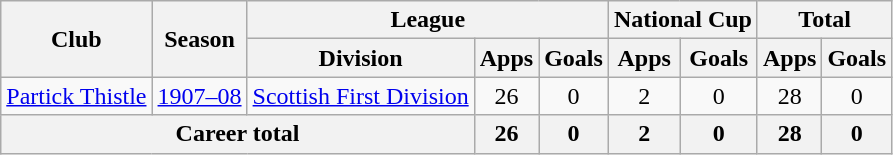<table class="wikitable" style="text-align:center">
<tr>
<th rowspan="2">Club</th>
<th rowspan="2">Season</th>
<th colspan="3">League</th>
<th colspan="2">National Cup</th>
<th colspan="2">Total</th>
</tr>
<tr>
<th>Division</th>
<th>Apps</th>
<th>Goals</th>
<th>Apps</th>
<th>Goals</th>
<th>Apps</th>
<th>Goals</th>
</tr>
<tr>
<td><a href='#'>Partick Thistle</a></td>
<td><a href='#'>1907–08</a></td>
<td><a href='#'>Scottish First Division</a></td>
<td>26</td>
<td>0</td>
<td>2</td>
<td>0</td>
<td>28</td>
<td>0</td>
</tr>
<tr>
<th colspan="3">Career total</th>
<th>26</th>
<th>0</th>
<th>2</th>
<th>0</th>
<th>28</th>
<th>0</th>
</tr>
</table>
